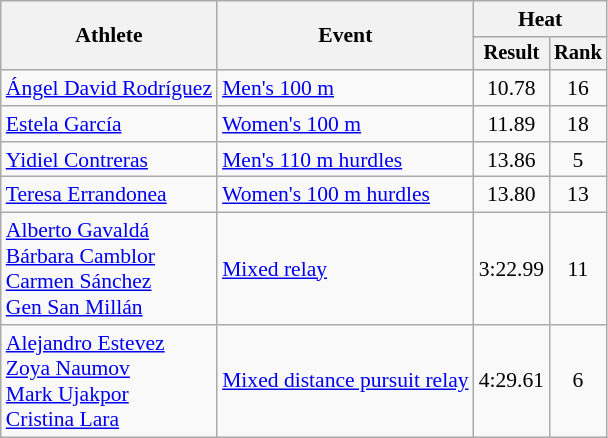<table class="wikitable" style="font-size:90%">
<tr>
<th rowspan="2">Athlete</th>
<th rowspan="2">Event</th>
<th colspan="2">Heat</th>
</tr>
<tr style="font-size:95%">
<th>Result</th>
<th>Rank</th>
</tr>
<tr align=center>
<td align=left><a href='#'>Ángel David Rodríguez</a></td>
<td align=left><a href='#'>Men's 100 m</a></td>
<td>10.78</td>
<td>16</td>
</tr>
<tr align=center>
<td align=left><a href='#'>Estela García</a></td>
<td align=left><a href='#'>Women's 100 m</a></td>
<td>11.89</td>
<td>18</td>
</tr>
<tr align=center>
<td align=left><a href='#'>Yidiel Contreras</a></td>
<td align=left><a href='#'>Men's 110 m hurdles</a></td>
<td>13.86</td>
<td>5</td>
</tr>
<tr align=center>
<td align=left><a href='#'>Teresa Errandonea</a></td>
<td align=left><a href='#'>Women's 100 m hurdles</a></td>
<td>13.80</td>
<td>13</td>
</tr>
<tr align=center>
<td align=left><a href='#'>Alberto Gavaldá</a><br><a href='#'>Bárbara Camblor</a><br><a href='#'>Carmen Sánchez</a><br><a href='#'>Gen San Millán</a></td>
<td align=left><a href='#'>Mixed  relay</a></td>
<td>3:22.99</td>
<td>11</td>
</tr>
<tr align=center>
<td align=left><a href='#'>Alejandro Estevez</a><br><a href='#'>Zoya Naumov</a><br><a href='#'>Mark Ujakpor</a><br><a href='#'>Cristina Lara</a></td>
<td align=left><a href='#'>Mixed distance pursuit relay</a></td>
<td>4:29.61</td>
<td>6</td>
</tr>
</table>
